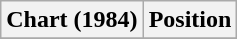<table class="wikitable plainrowheaders">
<tr>
<th>Chart (1984)</th>
<th>Position</th>
</tr>
<tr>
</tr>
</table>
